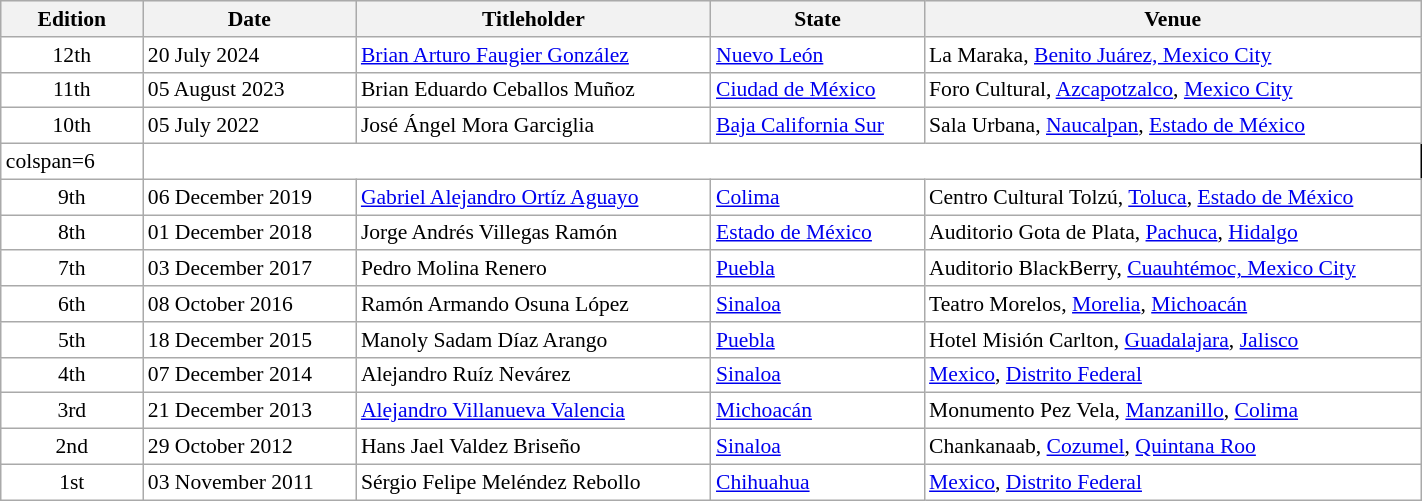<table class="wikitable" style="margin: 0 1em 0 0; background: white; border: 1px solid; border-collapse: collapse; font-size: 90%; width:75%">
<tr bgcolor="#EAEAEA">
<th width=10%>Edition</th>
<th width=15%>Date</th>
<th width=25%>Titleholder</th>
<th width=15%>State</th>
<th width=35%>Venue</th>
</tr>
<tr>
<td align="center">12th</td>
<td>20 July 2024</td>
<td><a href='#'>Brian Arturo Faugier González</a></td>
<td><a href='#'>Nuevo León</a></td>
<td>La Maraka, <a href='#'>Benito Juárez, Mexico City</a></td>
</tr>
<tr>
<td align="center">11th</td>
<td>05 August 2023</td>
<td>Brian Eduardo Ceballos Muñoz</td>
<td><a href='#'>Ciudad de México</a></td>
<td>Foro Cultural, <a href='#'>Azcapotzalco</a>, <a href='#'>Mexico City</a></td>
</tr>
<tr>
<td align="center">10th</td>
<td>05 July 2022</td>
<td>José Ángel Mora Garciglia</td>
<td><a href='#'>Baja California Sur</a></td>
<td>Sala Urbana, <a href='#'>Naucalpan</a>, <a href='#'>Estado de México</a></td>
</tr>
<tr>
<td>colspan=6 </td>
</tr>
<tr>
<td align="center">9th</td>
<td>06 December 2019</td>
<td><a href='#'>Gabriel Alejandro Ortíz Aguayo</a></td>
<td><a href='#'>Colima</a></td>
<td>Centro Cultural Tolzú, <a href='#'>Toluca</a>, <a href='#'>Estado de México</a></td>
</tr>
<tr>
<td align="center">8th</td>
<td>01 December 2018</td>
<td>Jorge Andrés Villegas Ramón</td>
<td><a href='#'>Estado de México</a></td>
<td>Auditorio Gota de Plata, <a href='#'>Pachuca</a>, <a href='#'>Hidalgo</a></td>
</tr>
<tr>
<td align="center">7th</td>
<td>03 December 2017</td>
<td>Pedro Molina Renero</td>
<td><a href='#'>Puebla</a></td>
<td>Auditorio BlackBerry, <a href='#'>Cuauhtémoc, Mexico City</a></td>
</tr>
<tr>
<td align="center">6th</td>
<td>08 October 2016</td>
<td>Ramón Armando Osuna López</td>
<td><a href='#'>Sinaloa</a></td>
<td>Teatro Morelos, <a href='#'>Morelia</a>, <a href='#'>Michoacán</a></td>
</tr>
<tr>
<td align="center">5th</td>
<td>18 December 2015</td>
<td>Manoly Sadam Díaz Arango</td>
<td><a href='#'>Puebla</a></td>
<td>Hotel Misión Carlton, <a href='#'>Guadalajara</a>, <a href='#'>Jalisco</a></td>
</tr>
<tr>
<td align="center">4th</td>
<td>07 December 2014</td>
<td>Alejandro Ruíz Nevárez</td>
<td><a href='#'>Sinaloa</a></td>
<td><a href='#'>Mexico</a>, <a href='#'>Distrito Federal</a></td>
</tr>
<tr>
<td align="center">3rd</td>
<td>21 December 2013</td>
<td><a href='#'>Alejandro Villanueva Valencia</a></td>
<td><a href='#'>Michoacán</a></td>
<td>Monumento Pez Vela, <a href='#'>Manzanillo</a>, <a href='#'>Colima</a></td>
</tr>
<tr>
<td align="center">2nd</td>
<td>29 October 2012</td>
<td>Hans Jael Valdez Briseño</td>
<td><a href='#'>Sinaloa</a></td>
<td>Chankanaab, <a href='#'>Cozumel</a>, <a href='#'>Quintana Roo</a></td>
</tr>
<tr>
<td align="center">1st</td>
<td>03 November 2011</td>
<td>Sérgio Felipe Meléndez Rebollo</td>
<td><a href='#'>Chihuahua</a></td>
<td><a href='#'>Mexico</a>, <a href='#'>Distrito Federal</a></td>
</tr>
</table>
